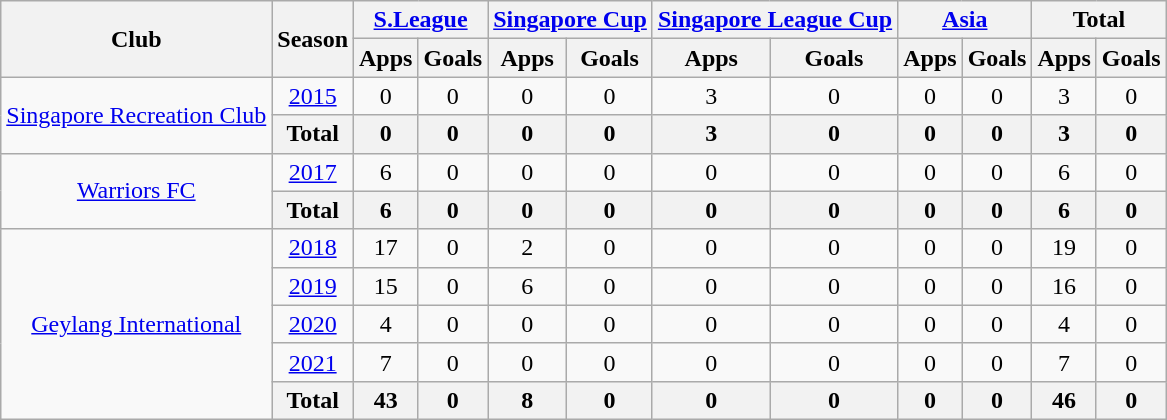<table style="text-align:center" class="wikitable">
<tr>
<th rowspan="2">Club</th>
<th rowspan="2">Season</th>
<th colspan="2"><a href='#'>S.League</a></th>
<th colspan="2"><a href='#'>Singapore Cup</a></th>
<th colspan="2"><a href='#'>Singapore League Cup</a></th>
<th colspan="2"><a href='#'>Asia</a></th>
<th colspan="2">Total</th>
</tr>
<tr>
<th>Apps</th>
<th>Goals</th>
<th>Apps</th>
<th>Goals</th>
<th>Apps</th>
<th>Goals</th>
<th>Apps</th>
<th>Goals</th>
<th>Apps</th>
<th>Goals</th>
</tr>
<tr>
<td rowspan="2"><a href='#'>Singapore Recreation Club</a></td>
<td><a href='#'>2015</a></td>
<td>0</td>
<td>0</td>
<td>0</td>
<td>0</td>
<td>3</td>
<td>0</td>
<td>0</td>
<td>0</td>
<td>3</td>
<td>0</td>
</tr>
<tr>
<th>Total</th>
<th>0</th>
<th>0</th>
<th>0</th>
<th>0</th>
<th>3</th>
<th>0</th>
<th>0</th>
<th>0</th>
<th>3</th>
<th>0</th>
</tr>
<tr>
<td rowspan="2"><a href='#'>Warriors FC</a></td>
<td><a href='#'>2017</a></td>
<td>6</td>
<td>0</td>
<td>0</td>
<td>0</td>
<td>0</td>
<td>0</td>
<td>0</td>
<td>0</td>
<td>6</td>
<td>0</td>
</tr>
<tr>
<th>Total</th>
<th>6</th>
<th>0</th>
<th>0</th>
<th>0</th>
<th>0</th>
<th>0</th>
<th>0</th>
<th>0</th>
<th>6</th>
<th>0</th>
</tr>
<tr>
<td rowspan="5"><a href='#'>Geylang International</a></td>
<td><a href='#'>2018</a></td>
<td>17</td>
<td>0</td>
<td>2</td>
<td>0</td>
<td>0</td>
<td>0</td>
<td>0</td>
<td>0</td>
<td>19</td>
<td>0</td>
</tr>
<tr>
<td><a href='#'>2019</a></td>
<td>15</td>
<td>0</td>
<td>6</td>
<td>0</td>
<td>0</td>
<td>0</td>
<td>0</td>
<td>0</td>
<td>16</td>
<td>0</td>
</tr>
<tr>
<td><a href='#'>2020</a></td>
<td>4</td>
<td>0</td>
<td>0</td>
<td>0</td>
<td>0</td>
<td>0</td>
<td>0</td>
<td>0</td>
<td>4</td>
<td>0</td>
</tr>
<tr>
<td><a href='#'>2021</a></td>
<td>7</td>
<td>0</td>
<td>0</td>
<td>0</td>
<td>0</td>
<td>0</td>
<td>0</td>
<td>0</td>
<td>7</td>
<td>0</td>
</tr>
<tr>
<th>Total</th>
<th>43</th>
<th>0</th>
<th>8</th>
<th>0</th>
<th>0</th>
<th>0</th>
<th>0</th>
<th>0</th>
<th>46</th>
<th>0</th>
</tr>
</table>
